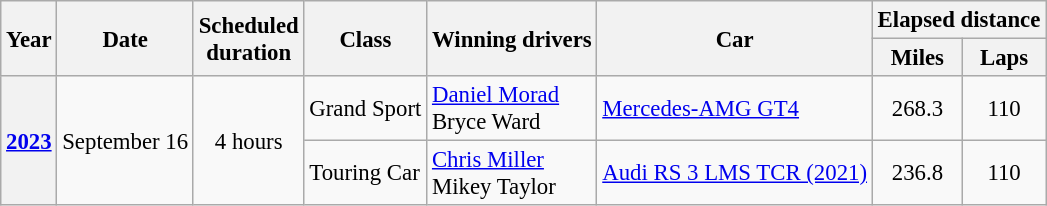<table class="wikitable" style="font-size: 95%;">
<tr>
<th rowspan="2" style="text-align:center">Year</th>
<th rowspan="2" style="text-align:center">Date</th>
<th rowspan="2" style="text-align:center">Scheduled<br>duration</th>
<th rowspan="2" style="text-align:center">Class</th>
<th rowspan="2" style="text-align:center">Winning drivers</th>
<th rowspan="2" style="text-align:center">Car</th>
<th colspan="2" style="text-align:center">Elapsed distance</th>
</tr>
<tr>
<th style="text-align:center">Miles</th>
<th style="text-align:center">Laps</th>
</tr>
<tr>
<th rowspan="2" style="text-align:center"><a href='#'>2023</a></th>
<td rowspan="2" style="text-align:center">September 16</td>
<td rowspan="2" style="text-align:center">4 hours</td>
<td>Grand Sport</td>
<td> <a href='#'>Daniel Morad</a><br> Bryce Ward</td>
<td><a href='#'>Mercedes-AMG GT4</a></td>
<td style="text-align:center">268.3</td>
<td style="text-align:center">110</td>
</tr>
<tr>
<td>Touring Car</td>
<td> <a href='#'>Chris Miller</a><br> Mikey Taylor</td>
<td><a href='#'>Audi RS 3 LMS TCR (2021)</a></td>
<td style="text-align:center">236.8</td>
<td style="text-align:center">110</td>
</tr>
</table>
